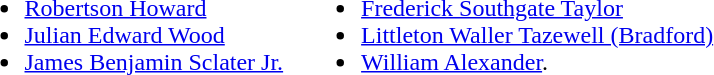<table border="0" cellpadding="5">
<tr valign="top">
<td><br><ul><li><a href='#'>Robertson Howard</a></li><li><a href='#'>Julian Edward Wood</a></li><li><a href='#'>James Benjamin Sclater Jr.</a></li></ul></td>
<td><br><ul><li><a href='#'>Frederick Southgate Taylor</a></li><li><a href='#'>Littleton Waller Tazewell (Bradford)</a></li><li><a href='#'>William Alexander</a>.</li></ul></td>
</tr>
</table>
